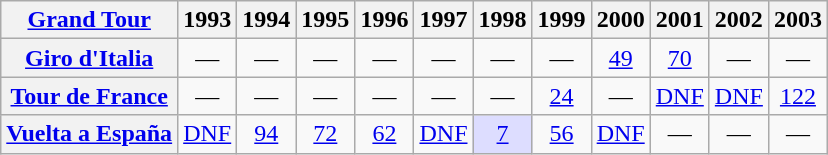<table class="wikitable plainrowheaders">
<tr>
<th scope="col"><a href='#'>Grand Tour</a></th>
<th scope="col">1993</th>
<th scope="col">1994</th>
<th scope="col">1995</th>
<th scope="col">1996</th>
<th scope="col">1997</th>
<th scope="col">1998</th>
<th scope="col">1999</th>
<th scope="col">2000</th>
<th scope="col">2001</th>
<th scope="col">2002</th>
<th scope="col">2003</th>
</tr>
<tr style="text-align:center;">
<th scope="row"> <a href='#'>Giro d'Italia</a></th>
<td>—</td>
<td>—</td>
<td>—</td>
<td>—</td>
<td>—</td>
<td>—</td>
<td>—</td>
<td style="text-align:center;"><a href='#'>49</a></td>
<td style="text-align:center;"><a href='#'>70</a></td>
<td>—</td>
<td>—</td>
</tr>
<tr style="text-align:center;">
<th scope="row"> <a href='#'>Tour de France</a></th>
<td>—</td>
<td>—</td>
<td>—</td>
<td>—</td>
<td>—</td>
<td>—</td>
<td style="text-align:center;"><a href='#'>24</a></td>
<td>—</td>
<td style="text-align:center;"><a href='#'>DNF</a></td>
<td style="text-align:center;"><a href='#'>DNF</a></td>
<td style="text-align:center;"><a href='#'>122</a></td>
</tr>
<tr style="text-align:center;">
<th scope="row"> <a href='#'>Vuelta a España</a></th>
<td style="text-align:center;"><a href='#'>DNF</a></td>
<td style="text-align:center;"><a href='#'>94</a></td>
<td style="text-align:center;"><a href='#'>72</a></td>
<td style="text-align:center;"><a href='#'>62</a></td>
<td style="text-align:center;"><a href='#'>DNF</a></td>
<td align="center" style="background:#ddddff;"><a href='#'>7</a></td>
<td style="text-align:center;"><a href='#'>56</a></td>
<td style="text-align:center;"><a href='#'>DNF</a></td>
<td>—</td>
<td>—</td>
<td>—</td>
</tr>
</table>
